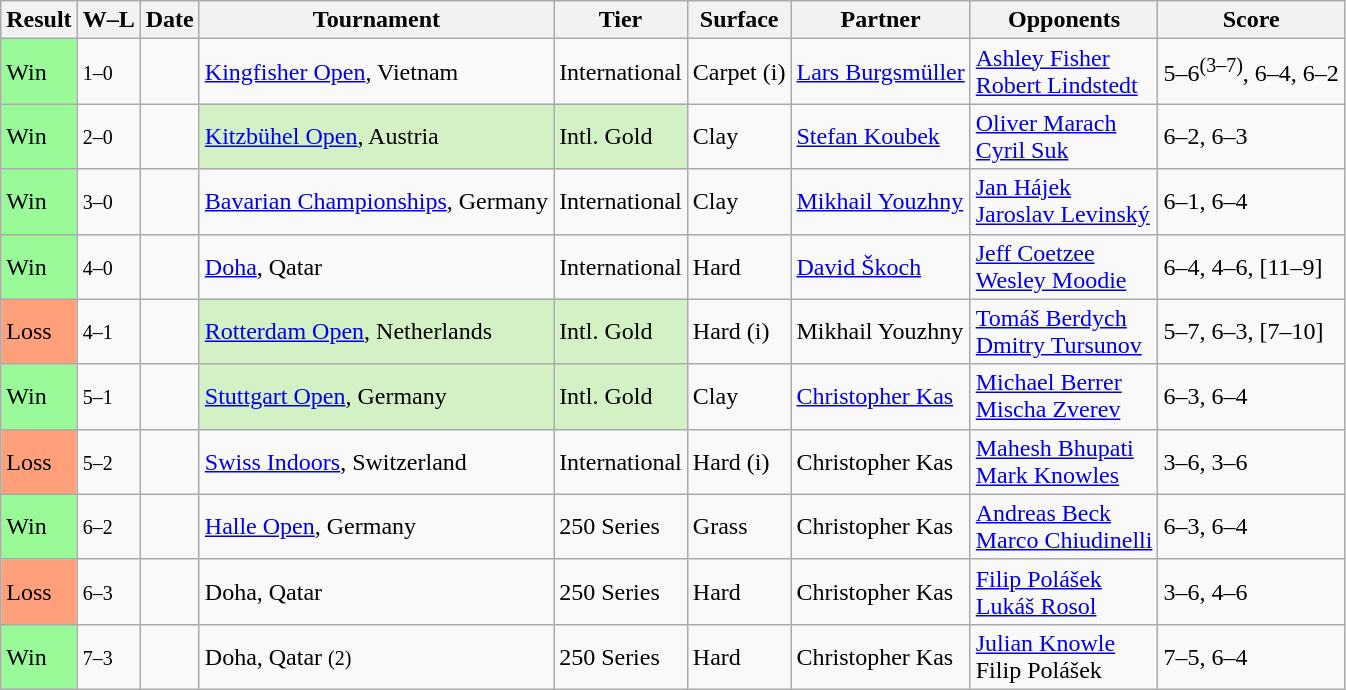<table class="sortable wikitable">
<tr>
<th>Result</th>
<th class="unsortable">W–L</th>
<th>Date</th>
<th>Tournament</th>
<th>Tier</th>
<th>Surface</th>
<th>Partner</th>
<th>Opponents</th>
<th class="unsortable">Score</th>
</tr>
<tr>
<td style="background:#98fb98;">Win</td>
<td><small>1–0</small></td>
<td><a href='#'></a></td>
<td><a href='#'>Kingfisher Open</a>, Vietnam</td>
<td>International</td>
<td>Carpet (i)</td>
<td> <a href='#'>Lars Burgsmüller</a></td>
<td> <a href='#'>Ashley Fisher</a><br> <a href='#'>Robert Lindstedt</a></td>
<td>5–6<sup>(3–7)</sup>, 6–4, 6–2</td>
</tr>
<tr>
<td style="background:#98fb98;">Win</td>
<td><small>2–0</small></td>
<td><a href='#'></a></td>
<td bgcolor="d4f1c5"><a href='#'>Kitzbühel Open</a>, Austria</td>
<td bgcolor="d4f1c5">Intl. Gold</td>
<td>Clay</td>
<td> <a href='#'>Stefan Koubek</a></td>
<td> <a href='#'>Oliver Marach</a><br> <a href='#'>Cyril Suk</a></td>
<td>6–2, 6–3</td>
</tr>
<tr>
<td style="background:#98fb98;">Win</td>
<td><small>3–0</small></td>
<td><a href='#'></a></td>
<td><a href='#'>Bavarian Championships</a>, Germany</td>
<td>International</td>
<td>Clay</td>
<td> <a href='#'>Mikhail Youzhny</a></td>
<td> <a href='#'>Jan Hájek</a><br> <a href='#'>Jaroslav Levinský</a></td>
<td>6–1, 6–4</td>
</tr>
<tr>
<td style="background:#98fb98;">Win</td>
<td><small>4–0</small></td>
<td><a href='#'></a></td>
<td><a href='#'>Doha</a>, Qatar</td>
<td>International</td>
<td>Hard</td>
<td> <a href='#'>David Škoch</a></td>
<td> <a href='#'>Jeff Coetzee</a><br> <a href='#'>Wesley Moodie</a></td>
<td>6–4, 4–6, [11–9]</td>
</tr>
<tr>
<td style="background:#ffa07a;">Loss</td>
<td><small>4–1</small></td>
<td><a href='#'></a></td>
<td bgcolor="d4f1c5"><a href='#'>Rotterdam Open</a>, Netherlands</td>
<td bgcolor="d4f1c5">Intl. Gold</td>
<td>Hard (i)</td>
<td> Mikhail Youzhny</td>
<td> <a href='#'>Tomáš Berdych</a><br> <a href='#'>Dmitry Tursunov</a></td>
<td>5–7, 6–3, [7–10]</td>
</tr>
<tr>
<td style="background:#98fb98;">Win</td>
<td><small>5–1</small></td>
<td><a href='#'></a></td>
<td bgcolor="d4f1c5"><a href='#'>Stuttgart Open</a>, Germany</td>
<td bgcolor="d4f1c5">Intl. Gold</td>
<td>Clay</td>
<td> <a href='#'>Christopher Kas</a></td>
<td> <a href='#'>Michael Berrer</a><br> <a href='#'>Mischa Zverev</a></td>
<td>6–3, 6–4</td>
</tr>
<tr>
<td style="background:#ffa07a;">Loss</td>
<td><small>5–2</small></td>
<td><a href='#'></a></td>
<td><a href='#'>Swiss Indoors</a>, Switzerland</td>
<td>International</td>
<td>Hard (i)</td>
<td> Christopher Kas</td>
<td> <a href='#'>Mahesh Bhupati</a><br> <a href='#'>Mark Knowles</a></td>
<td>3–6, 3–6</td>
</tr>
<tr>
<td style="background:#98fb98;">Win</td>
<td><small>6–2</small></td>
<td><a href='#'></a></td>
<td><a href='#'>Halle Open</a>, Germany</td>
<td>250 Series</td>
<td>Grass</td>
<td> Christopher Kas</td>
<td> <a href='#'>Andreas Beck</a><br> <a href='#'>Marco Chiudinelli</a></td>
<td>6–3, 6–4</td>
</tr>
<tr>
<td style="background:#ffa07a;">Loss</td>
<td><small>6–3</small></td>
<td><a href='#'></a></td>
<td>Doha, Qatar</td>
<td>250 Series</td>
<td>Hard</td>
<td> Christopher Kas</td>
<td> <a href='#'>Filip Polášek</a><br> <a href='#'>Lukáš Rosol</a></td>
<td>3–6, 4–6</td>
</tr>
<tr>
<td style="background:#98fb98;">Win</td>
<td><small>7–3</small></td>
<td><a href='#'></a></td>
<td>Doha, Qatar <small>(2)</small></td>
<td>250 Series</td>
<td>Hard</td>
<td> Christopher Kas</td>
<td> <a href='#'>Julian Knowle</a><br> Filip Polášek</td>
<td>7–5, 6–4</td>
</tr>
</table>
